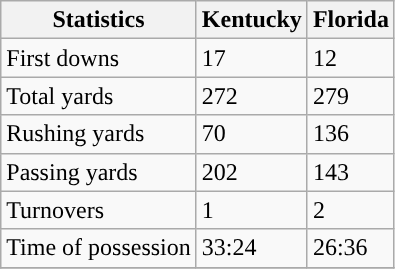<table class="wikitable" style="float: left;">
<tr>
<th>Statistics</th>
<th>Kentucky</th>
<th>Florida</th>
</tr>
<tr>
<td>First downs</td>
<td>17</td>
<td>12</td>
</tr>
<tr>
<td>Total yards</td>
<td>272</td>
<td>279</td>
</tr>
<tr>
<td>Rushing yards</td>
<td>70</td>
<td>136</td>
</tr>
<tr>
<td>Passing yards</td>
<td>202</td>
<td>143</td>
</tr>
<tr>
<td>Turnovers</td>
<td>1</td>
<td>2</td>
</tr>
<tr>
<td>Time of possession</td>
<td>33:24</td>
<td>26:36</td>
</tr>
<tr>
</tr>
</table>
